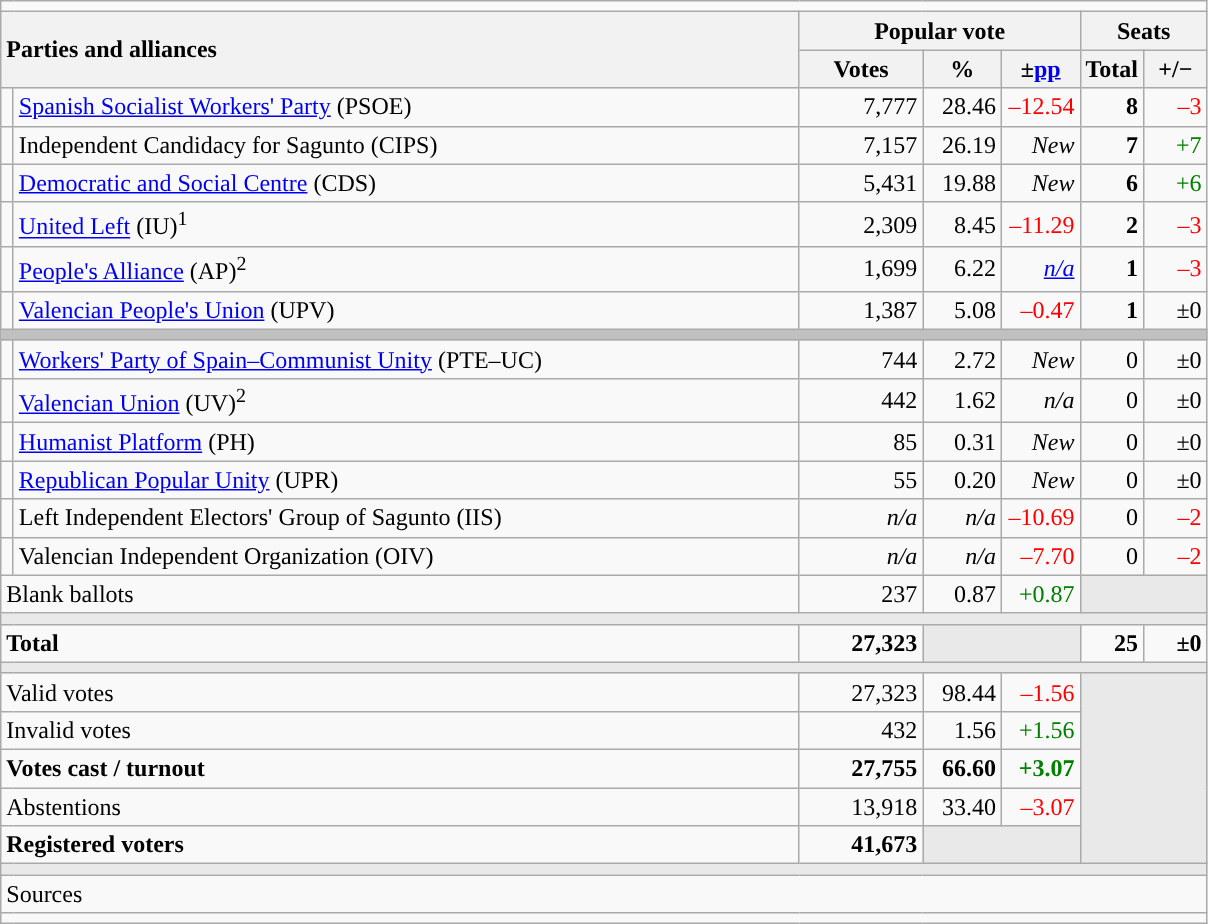<table class="wikitable" style="text-align:right;">
<tr>
<td colspan="7"></td>
</tr>
<tr>
<th style="text-align:left;" rowspan="2" colspan="2" width="525">Parties and alliances</th>
<th colspan="3">Popular vote</th>
<th colspan="2">Seats</th>
</tr>
<tr>
<th width="75">Votes</th>
<th width="45">%</th>
<th width="45">±<a href='#'>pp</a></th>
<th width="35">Total</th>
<th width="35">+/−</th>
</tr>
<tr>
<td width="1" style="color:inherit;background:"></td>
<td align="left"><a href='#'>Spanish Socialist Workers' Party</a> (PSOE)</td>
<td>7,777</td>
<td>28.46</td>
<td style="color:red;">–12.54</td>
<td><strong>8</strong></td>
<td style="color:red;">–3</td>
</tr>
<tr>
<td style="color:inherit;background:"></td>
<td align="left">Independent Candidacy for Sagunto (CIPS)</td>
<td>7,157</td>
<td>26.19</td>
<td><em>New</em></td>
<td><strong>7</strong></td>
<td style="color:green;">+7</td>
</tr>
<tr>
<td style="color:inherit;background:"></td>
<td align="left"><a href='#'>Democratic and Social Centre</a> (CDS)</td>
<td>5,431</td>
<td>19.88</td>
<td><em>New</em></td>
<td><strong>6</strong></td>
<td style="color:green;">+6</td>
</tr>
<tr>
<td style="color:inherit;background:"></td>
<td align="left"><a href='#'>United Left</a> (IU)<sup>1</sup></td>
<td>2,309</td>
<td>8.45</td>
<td style="color:red;">–11.29</td>
<td><strong>2</strong></td>
<td style="color:red;">–3</td>
</tr>
<tr>
<td style="color:inherit;background:"></td>
<td align="left"><a href='#'>People's Alliance</a> (AP)<sup>2</sup></td>
<td>1,699</td>
<td>6.22</td>
<td><em><a href='#'>n/a</a></em></td>
<td><strong>1</strong></td>
<td style="color:red;">–3</td>
</tr>
<tr>
<td style="color:inherit;background:"></td>
<td align="left"><a href='#'>Valencian People's Union</a> (UPV)</td>
<td>1,387</td>
<td>5.08</td>
<td style="color:red;">–0.47</td>
<td><strong>1</strong></td>
<td>±0</td>
</tr>
<tr>
<td colspan="7" bgcolor="#C0C0C0"></td>
</tr>
<tr>
<td style="color:inherit;background:"></td>
<td align="left"><a href='#'>Workers' Party of Spain–Communist Unity</a> (PTE–UC)</td>
<td>744</td>
<td>2.72</td>
<td><em>New</em></td>
<td>0</td>
<td>±0</td>
</tr>
<tr>
<td style="color:inherit;background:"></td>
<td align="left"><a href='#'>Valencian Union</a> (UV)<sup>2</sup></td>
<td>442</td>
<td>1.62</td>
<td><em>n/a</em></td>
<td>0</td>
<td>±0</td>
</tr>
<tr>
<td style="color:inherit;background:"></td>
<td align="left"><a href='#'>Humanist Platform</a> (PH)</td>
<td>85</td>
<td>0.31</td>
<td><em>New</em></td>
<td>0</td>
<td>±0</td>
</tr>
<tr>
<td style="color:inherit;background:"></td>
<td align="left"><a href='#'>Republican Popular Unity</a> (UPR)</td>
<td>55</td>
<td>0.20</td>
<td><em>New</em></td>
<td>0</td>
<td>±0</td>
</tr>
<tr>
<td style="color:inherit;background:"></td>
<td align="left">Left Independent Electors' Group of Sagunto (IIS)</td>
<td><em>n/a</em></td>
<td><em>n/a</em></td>
<td style="color:red;">–10.69</td>
<td>0</td>
<td style="color:red;">–2</td>
</tr>
<tr>
<td style="color:inherit;background:"></td>
<td align="left">Valencian Independent Organization (OIV)</td>
<td><em>n/a</em></td>
<td><em>n/a</em></td>
<td style="color:red;">–7.70</td>
<td>0</td>
<td style="color:red;">–2</td>
</tr>
<tr>
<td align="left" colspan="2">Blank ballots</td>
<td>237</td>
<td>0.87</td>
<td style="color:green;">+0.87</td>
<td bgcolor="#E9E9E9" colspan="2"></td>
</tr>
<tr>
<td colspan="7" bgcolor="#E9E9E9"></td>
</tr>
<tr style="font-weight:bold;">
<td align="left" colspan="2">Total</td>
<td>27,323</td>
<td bgcolor="#E9E9E9" colspan="2"></td>
<td>25</td>
<td>±0</td>
</tr>
<tr>
<td colspan="7" bgcolor="#E9E9E9"></td>
</tr>
<tr>
<td align="left" colspan="2">Valid votes</td>
<td>27,323</td>
<td>98.44</td>
<td style="color:red;">–1.56</td>
<td bgcolor="#E9E9E9" colspan="2" rowspan="5"></td>
</tr>
<tr>
<td align="left" colspan="2">Invalid votes</td>
<td>432</td>
<td>1.56</td>
<td style="color:green;">+1.56</td>
</tr>
<tr style="font-weight:bold;">
<td align="left" colspan="2">Votes cast / turnout</td>
<td>27,755</td>
<td>66.60</td>
<td style="color:green;">+3.07</td>
</tr>
<tr>
<td align="left" colspan="2">Abstentions</td>
<td>13,918</td>
<td>33.40</td>
<td style="color:red;">–3.07</td>
</tr>
<tr style="font-weight:bold;">
<td align="left" colspan="2">Registered voters</td>
<td>41,673</td>
<td bgcolor="#E9E9E9" colspan="2"></td>
</tr>
<tr>
<td colspan="7" bgcolor="#E9E9E9"></td>
</tr>
<tr>
<td align="left" colspan="7">Sources</td>
</tr>
<tr>
<td colspan="7" style="text-align:left; max-width:790px;"></td>
</tr>
</table>
